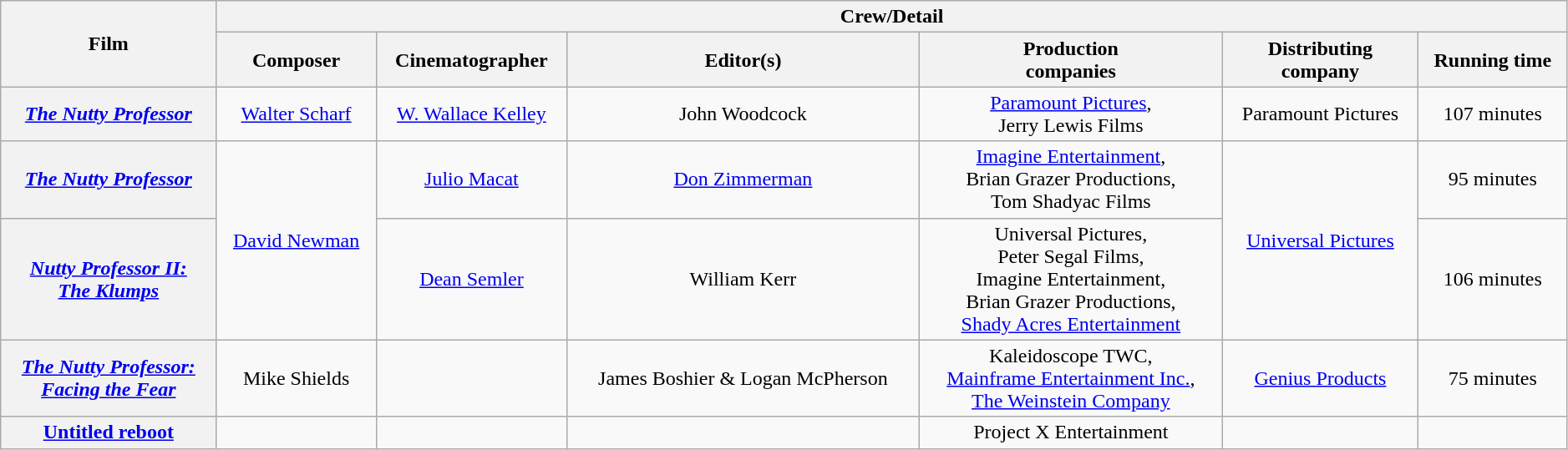<table class="wikitable" style="text-align:center; width:99%;">
<tr>
<th rowspan="2">Film</th>
<th colspan="7">Crew/Detail</th>
</tr>
<tr>
<th style="text-align:center;">Composer</th>
<th style="text-align:center;">Cinematographer</th>
<th style="text-align:center;">Editor(s)</th>
<th style="text-align:center;">Production <br>companies</th>
<th style="text-align:center;">Distributing <br>company</th>
<th style="text-align:center;">Running time</th>
</tr>
<tr>
<th><em><a href='#'>The Nutty Professor</a></em></th>
<td><a href='#'>Walter Scharf</a></td>
<td><a href='#'>W. Wallace Kelley</a></td>
<td>John Woodcock</td>
<td><a href='#'>Paramount Pictures</a>,  <br>Jerry Lewis Films</td>
<td>Paramount Pictures</td>
<td>107 minutes</td>
</tr>
<tr>
<th><em><a href='#'>The Nutty Professor</a></em></th>
<td rowspan="2"><a href='#'>David Newman</a></td>
<td><a href='#'>Julio Macat</a></td>
<td><a href='#'>Don Zimmerman</a></td>
<td><a href='#'>Imagine Entertainment</a>,  <br>Brian Grazer Productions,  <br>Tom Shadyac Films</td>
<td rowspan="2"><a href='#'>Universal Pictures</a></td>
<td>95 minutes</td>
</tr>
<tr>
<th><em><a href='#'>Nutty Professor II: <br>The Klumps</a></em></th>
<td><a href='#'>Dean Semler</a></td>
<td>William Kerr</td>
<td>Universal Pictures,  <br>Peter Segal Films,  <br>Imagine Entertainment,  <br>Brian Grazer Productions,  <br><a href='#'>Shady Acres Entertainment</a></td>
<td>106 minutes</td>
</tr>
<tr>
<th><em><a href='#'>The Nutty Professor: <br>Facing the Fear</a></em></th>
<td>Mike Shields</td>
<td></td>
<td>James Boshier & Logan McPherson</td>
<td>Kaleidoscope TWC,  <br><a href='#'>Mainframe Entertainment Inc.</a>,  <br><a href='#'>The Weinstein Company</a></td>
<td><a href='#'>Genius Products</a></td>
<td>75 minutes</td>
</tr>
<tr>
<th><a href='#'>Untitled reboot</a></th>
<td></td>
<td></td>
<td></td>
<td>Project X Entertainment</td>
<td></td>
<td></td>
</tr>
</table>
